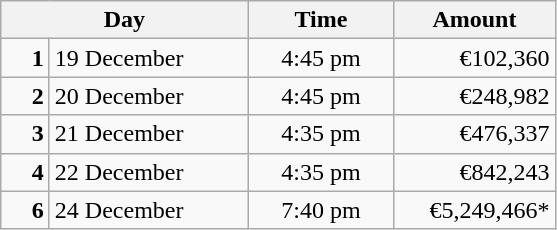<table class=wikitable>
<tr>
<th colspan=2>Day</th>
<th width=90>Time</th>
<th width=100>Amount</th>
</tr>
<tr>
<td style="text-align:right; width:25px;"><strong>1</strong></td>
<td width=125>19 December</td>
<td align=center>4:45 pm</td>
<td align=right>€102,360</td>
</tr>
<tr>
<td align=right><strong>2</strong></td>
<td>20 December</td>
<td align=center>4:45 pm</td>
<td align=right>€248,982</td>
</tr>
<tr>
<td align=right><strong>3</strong></td>
<td>21 December</td>
<td align=center>4:35 pm</td>
<td align=right>€476,337</td>
</tr>
<tr>
<td align=right><strong>4</strong></td>
<td>22 December</td>
<td align=center>4:35 pm</td>
<td align=right>€842,243</td>
</tr>
<tr>
<td align=right><strong>6</strong></td>
<td>24 December</td>
<td align=center>7:40 pm</td>
<td align=right>€5,249,466*</td>
</tr>
</table>
